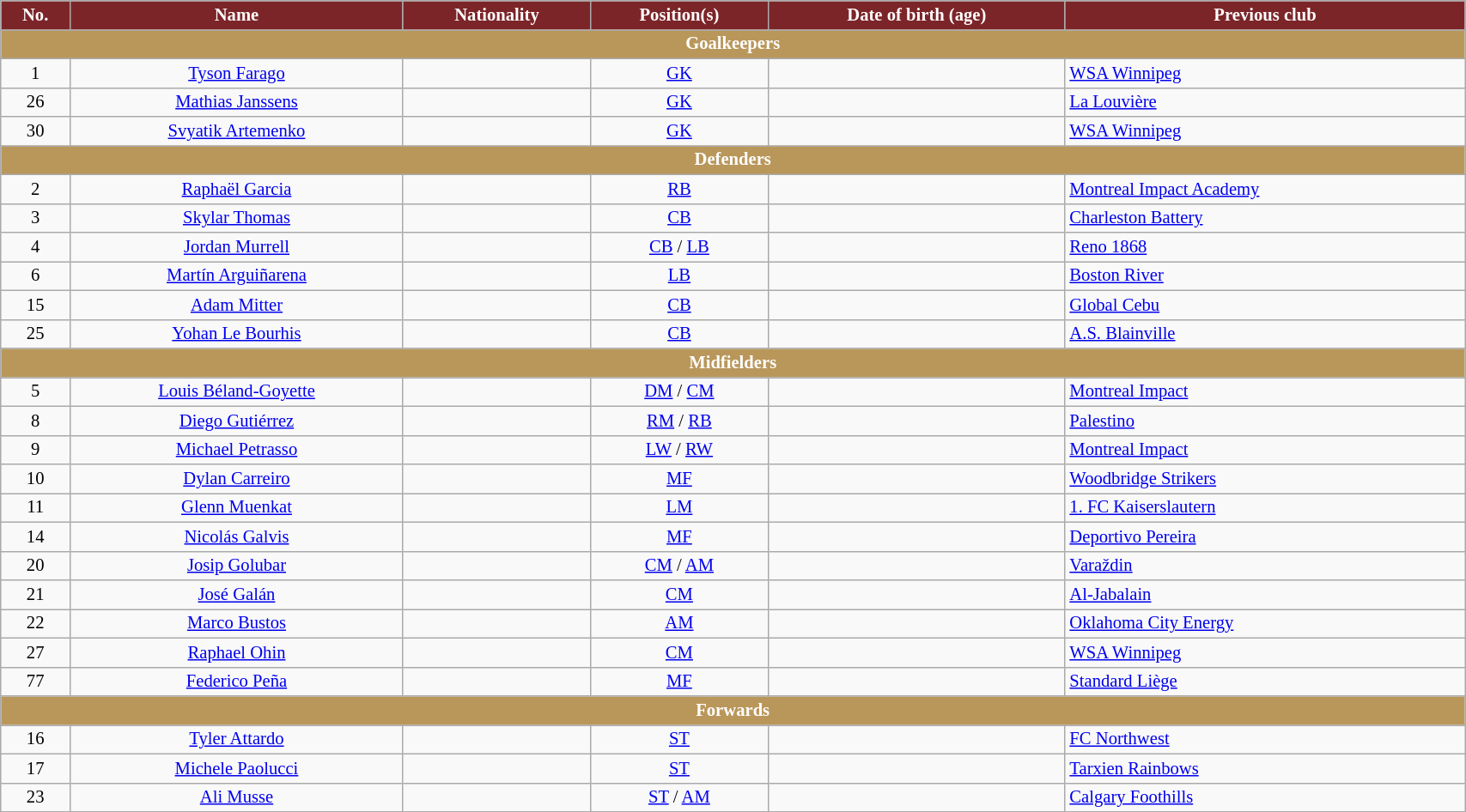<table class="wikitable" style="text-align:center; font-size:86%; width:90%;">
<tr>
<th style="background:#7c2529; color:white; text-align:center;">No.</th>
<th style="background:#7c2529; color:white; text-align:center;">Name</th>
<th style="background:#7c2529; color:white; text-align:center;">Nationality</th>
<th style="background:#7c2529; color:white; text-align:center;">Position(s)</th>
<th style="background:#7c2529; color:white; text-align:center;">Date of birth (age)</th>
<th style="background:#7c2529; color:white; text-align:center;">Previous club</th>
</tr>
<tr>
<th colspan="6" style="background:#b9975b; color:white; text-align:center;">Goalkeepers</th>
</tr>
<tr>
<td>1</td>
<td><a href='#'>Tyson Farago</a></td>
<td></td>
<td><a href='#'>GK</a></td>
<td></td>
<td align="left"> <a href='#'>WSA Winnipeg</a></td>
</tr>
<tr>
<td>26</td>
<td><a href='#'>Mathias Janssens</a></td>
<td></td>
<td><a href='#'>GK</a></td>
<td></td>
<td align="left"> <a href='#'>La Louvière</a></td>
</tr>
<tr>
<td>30</td>
<td><a href='#'>Svyatik Artemenko</a></td>
<td></td>
<td><a href='#'>GK</a></td>
<td></td>
<td align="left"> <a href='#'>WSA Winnipeg</a></td>
</tr>
<tr>
<th colspan="6" style="background:#b9975b; color:white; text-align:center;">Defenders</th>
</tr>
<tr>
<td>2</td>
<td><a href='#'>Raphaël Garcia</a></td>
<td></td>
<td><a href='#'>RB</a></td>
<td></td>
<td align="left"> <a href='#'>Montreal Impact Academy</a></td>
</tr>
<tr>
<td>3</td>
<td><a href='#'>Skylar Thomas</a></td>
<td></td>
<td><a href='#'>CB</a></td>
<td></td>
<td align="left"> <a href='#'>Charleston Battery</a></td>
</tr>
<tr>
<td>4</td>
<td><a href='#'>Jordan Murrell</a></td>
<td></td>
<td><a href='#'>CB</a> / <a href='#'>LB</a></td>
<td></td>
<td align="left"> <a href='#'>Reno 1868</a></td>
</tr>
<tr>
<td>6</td>
<td><a href='#'>Martín Arguiñarena</a></td>
<td></td>
<td><a href='#'>LB</a></td>
<td></td>
<td align="left"> <a href='#'>Boston River</a></td>
</tr>
<tr>
<td>15</td>
<td><a href='#'>Adam Mitter</a></td>
<td></td>
<td><a href='#'>CB</a></td>
<td></td>
<td align="left"> <a href='#'>Global Cebu</a></td>
</tr>
<tr>
<td>25</td>
<td><a href='#'>Yohan Le Bourhis</a></td>
<td></td>
<td><a href='#'>CB</a></td>
<td></td>
<td align="left"> <a href='#'>A.S. Blainville</a></td>
</tr>
<tr>
<th colspan="6" style="background:#b9975b; color:white; text-align:center;">Midfielders</th>
</tr>
<tr>
<td>5</td>
<td><a href='#'>Louis Béland-Goyette</a></td>
<td></td>
<td><a href='#'>DM</a> / <a href='#'>CM</a></td>
<td></td>
<td align="left"> <a href='#'>Montreal Impact</a></td>
</tr>
<tr>
<td>8</td>
<td><a href='#'>Diego Gutiérrez</a></td>
<td></td>
<td><a href='#'>RM</a> /  <a href='#'>RB</a></td>
<td></td>
<td align="left"> <a href='#'>Palestino</a></td>
</tr>
<tr>
<td>9</td>
<td><a href='#'>Michael Petrasso</a></td>
<td></td>
<td><a href='#'>LW</a> /  <a href='#'>RW</a></td>
<td></td>
<td align="left"> <a href='#'>Montreal Impact</a></td>
</tr>
<tr>
<td>10</td>
<td><a href='#'>Dylan Carreiro</a></td>
<td></td>
<td><a href='#'>MF</a></td>
<td></td>
<td align="left"> <a href='#'>Woodbridge Strikers</a></td>
</tr>
<tr>
<td>11</td>
<td><a href='#'>Glenn Muenkat</a></td>
<td></td>
<td><a href='#'>LM</a></td>
<td></td>
<td align="left"> <a href='#'>1. FC Kaiserslautern</a></td>
</tr>
<tr>
<td>14</td>
<td><a href='#'>Nicolás Galvis</a></td>
<td></td>
<td><a href='#'>MF</a></td>
<td></td>
<td align="left"> <a href='#'>Deportivo Pereira</a></td>
</tr>
<tr>
<td>20</td>
<td><a href='#'>Josip Golubar</a></td>
<td></td>
<td><a href='#'>CM</a> / <a href='#'>AM</a></td>
<td></td>
<td align="left"> <a href='#'>Varaždin</a></td>
</tr>
<tr>
<td>21</td>
<td><a href='#'>José Galán</a></td>
<td></td>
<td><a href='#'>CM</a></td>
<td></td>
<td align="left"> <a href='#'>Al-Jabalain</a></td>
</tr>
<tr>
<td>22</td>
<td><a href='#'>Marco Bustos</a></td>
<td></td>
<td><a href='#'>AM</a></td>
<td></td>
<td align="left"> <a href='#'>Oklahoma City Energy</a></td>
</tr>
<tr>
<td>27</td>
<td><a href='#'>Raphael Ohin</a></td>
<td></td>
<td><a href='#'>CM</a></td>
<td></td>
<td align="left"> <a href='#'>WSA Winnipeg</a></td>
</tr>
<tr>
<td>77</td>
<td><a href='#'>Federico Peña</a></td>
<td></td>
<td><a href='#'>MF</a></td>
<td></td>
<td align="left"> <a href='#'>Standard Liège</a></td>
</tr>
<tr>
<th colspan="6" style="background:#b9975b; color:white; text-align:center;">Forwards</th>
</tr>
<tr>
<td>16</td>
<td><a href='#'>Tyler Attardo</a></td>
<td></td>
<td><a href='#'>ST</a></td>
<td></td>
<td align="left"> <a href='#'>FC Northwest</a></td>
</tr>
<tr>
<td>17</td>
<td><a href='#'>Michele Paolucci</a></td>
<td></td>
<td><a href='#'>ST</a></td>
<td></td>
<td align="left"> <a href='#'>Tarxien Rainbows</a></td>
</tr>
<tr>
<td>23</td>
<td><a href='#'>Ali Musse</a></td>
<td></td>
<td><a href='#'>ST</a> / <a href='#'>AM</a></td>
<td></td>
<td align="left"> <a href='#'>Calgary Foothills</a></td>
</tr>
<tr>
</tr>
</table>
